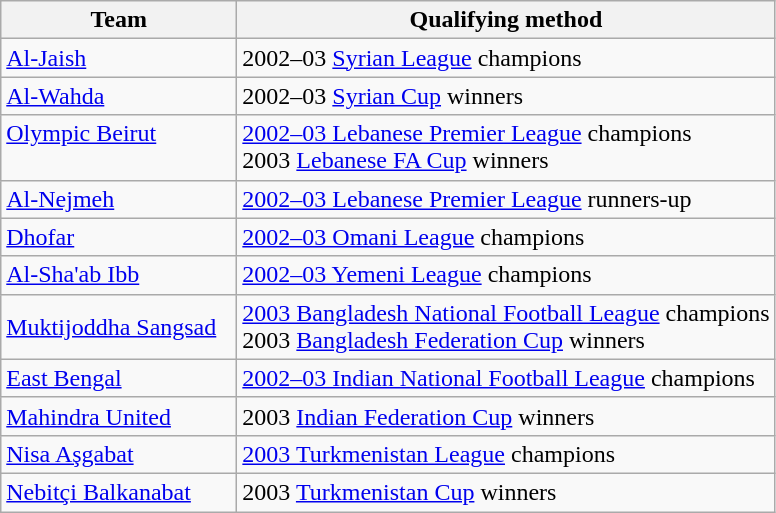<table class="wikitable">
<tr>
<th>Team</th>
<th>Qualifying method</th>
</tr>
<tr>
<td valign="top" width="150px"> <a href='#'>Al-Jaish</a></td>
<td>2002–03 <a href='#'>Syrian League</a> champions</td>
</tr>
<tr>
<td> <a href='#'>Al-Wahda</a></td>
<td>2002–03 <a href='#'>Syrian Cup</a> winners</td>
</tr>
<tr>
<td valign="top"> <a href='#'>Olympic Beirut</a></td>
<td><a href='#'>2002–03 Lebanese Premier League</a> champions<br>2003 <a href='#'>Lebanese FA Cup</a> winners</td>
</tr>
<tr>
<td> <a href='#'>Al-Nejmeh</a></td>
<td><a href='#'>2002–03 Lebanese Premier League</a> runners-up</td>
</tr>
<tr>
<td valign="top"> <a href='#'>Dhofar</a></td>
<td><a href='#'>2002–03 Omani League</a> champions</td>
</tr>
<tr>
<td valign="top"> <a href='#'>Al-Sha'ab Ibb</a></td>
<td><a href='#'>2002–03 Yemeni League</a> champions</td>
</tr>
<tr>
<td> <a href='#'>Muktijoddha Sangsad</a></td>
<td><a href='#'>2003 Bangladesh National Football League</a> champions<br>2003 <a href='#'>Bangladesh Federation Cup</a> winners</td>
</tr>
<tr>
<td> <a href='#'>East Bengal</a></td>
<td><a href='#'>2002–03 Indian National Football League</a> champions</td>
</tr>
<tr>
<td> <a href='#'>Mahindra United</a></td>
<td>2003 <a href='#'>Indian Federation Cup</a> winners</td>
</tr>
<tr>
<td> <a href='#'>Nisa Aşgabat</a></td>
<td><a href='#'>2003 Turkmenistan League</a> champions</td>
</tr>
<tr>
<td> <a href='#'>Nebitçi Balkanabat</a></td>
<td>2003 <a href='#'>Turkmenistan Cup</a> winners</td>
</tr>
</table>
